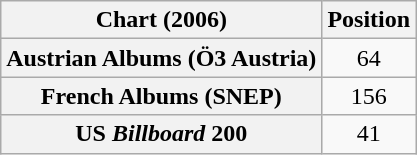<table class="wikitable sortable plainrowheaders" style="text-align:center;">
<tr>
<th scope="col">Chart (2006)</th>
<th scope="col">Position</th>
</tr>
<tr>
<th scope="row">Austrian Albums (Ö3 Austria)</th>
<td align="center">64</td>
</tr>
<tr>
<th scope="row">French Albums (SNEP)</th>
<td align="center">156</td>
</tr>
<tr>
<th scope="row">US <em>Billboard</em> 200</th>
<td align="center">41</td>
</tr>
</table>
